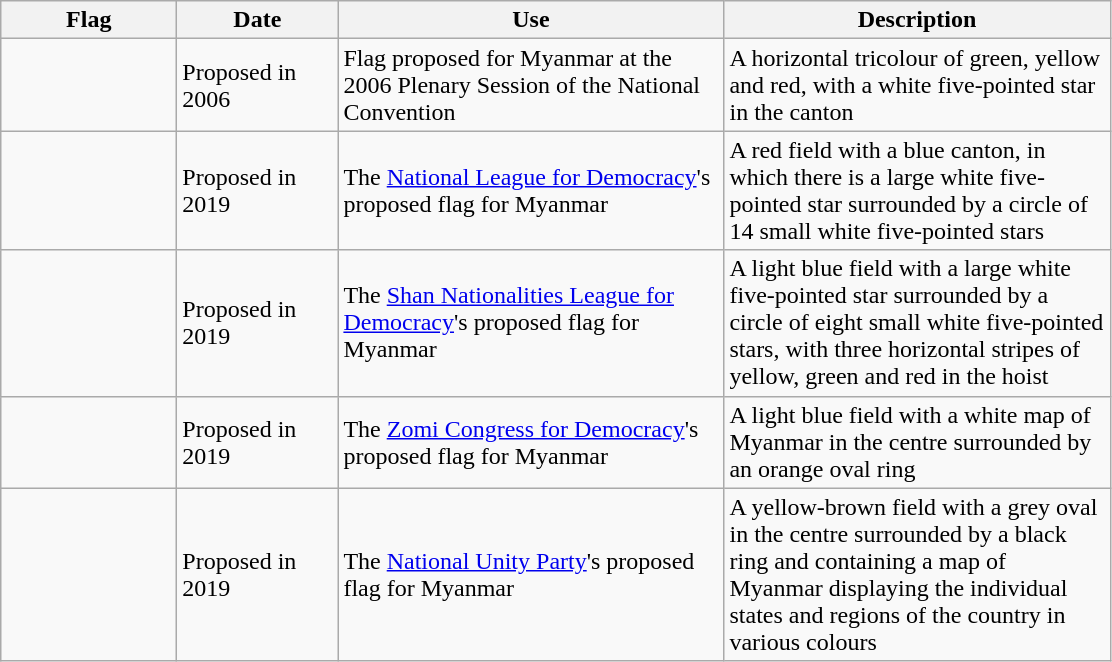<table class="wikitable">
<tr>
<th style="width:110px;">Flag</th>
<th style="width:100px;">Date</th>
<th style="width:250px;">Use</th>
<th style="width:250px;">Description</th>
</tr>
<tr>
<td></td>
<td>Proposed in 2006</td>
<td>Flag proposed for Myanmar at the 2006 Plenary Session of the National Convention</td>
<td>A horizontal tricolour of green, yellow and red, with a white five-pointed star in the canton</td>
</tr>
<tr>
<td></td>
<td>Proposed in 2019</td>
<td>The <a href='#'>National League for Democracy</a>'s proposed flag for Myanmar</td>
<td>A red field with a blue canton, in which there is a large white five-pointed star surrounded by a circle of 14 small white five-pointed stars</td>
</tr>
<tr>
<td></td>
<td>Proposed in 2019</td>
<td>The <a href='#'>Shan Nationalities League for Democracy</a>'s proposed flag for Myanmar</td>
<td>A light blue field with a large white five-pointed star surrounded by a circle of eight small white five-pointed stars, with three horizontal stripes of yellow, green and red in the hoist</td>
</tr>
<tr>
<td></td>
<td>Proposed in 2019</td>
<td>The <a href='#'>Zomi Congress for Democracy</a>'s proposed flag for Myanmar</td>
<td>A light blue field with a white map of Myanmar in the centre surrounded by an orange oval ring</td>
</tr>
<tr>
<td></td>
<td>Proposed in 2019</td>
<td>The <a href='#'>National Unity Party</a>'s proposed flag for Myanmar</td>
<td>A yellow-brown field with a grey oval in the centre surrounded by a black ring and containing a map of Myanmar displaying the individual states and regions of the country in various colours</td>
</tr>
</table>
